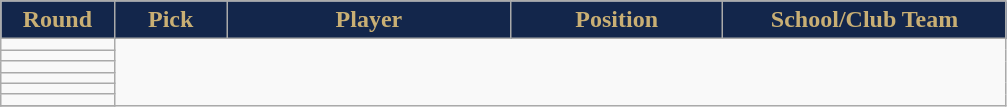<table class="wikitable sortable sortable">
<tr>
<th style="background:#13264B;color:#C9AF74;" width="8%">Round</th>
<th style="background:#13264B;color:#C9AF74;" width="8%">Pick</th>
<th style="background:#13264B;color:#C9AF74;" width="20%">Player</th>
<th style="background:#13264B;color:#C9AF74;" width="15%">Position</th>
<th style="background:#13264B;color:#C9AF74;" width="20%">School/Club Team</th>
</tr>
<tr>
<td align=center></td>
</tr>
<tr>
<td align=center></td>
</tr>
<tr>
<td align=center></td>
</tr>
<tr>
<td align=center></td>
</tr>
<tr>
<td align=center></td>
</tr>
<tr>
<td align=center></td>
</tr>
<tr>
</tr>
</table>
